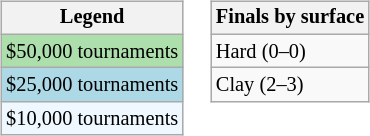<table>
<tr valign=top>
<td><br><table class=wikitable style="font-size:85%">
<tr>
<th>Legend</th>
</tr>
<tr style="background:#addfad;">
<td>$50,000 tournaments</td>
</tr>
<tr style="background:lightblue;">
<td>$25,000 tournaments</td>
</tr>
<tr style="background:#f0f8ff;">
<td>$10,000 tournaments</td>
</tr>
</table>
</td>
<td><br><table class=wikitable style="font-size:85%">
<tr>
<th>Finals by surface</th>
</tr>
<tr>
<td>Hard (0–0)</td>
</tr>
<tr>
<td>Clay (2–3)</td>
</tr>
</table>
</td>
</tr>
</table>
